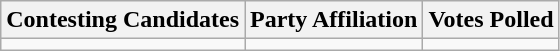<table class="wikitable sortable">
<tr>
<th>Contesting Candidates</th>
<th>Party Affiliation</th>
<th>Votes Polled</th>
</tr>
<tr>
<td></td>
<td></td>
<td></td>
</tr>
</table>
